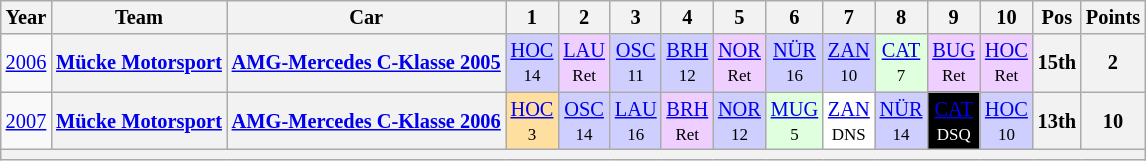<table class="wikitable" style="text-align:center; font-size:85%">
<tr>
<th>Year</th>
<th>Team</th>
<th>Car</th>
<th>1</th>
<th>2</th>
<th>3</th>
<th>4</th>
<th>5</th>
<th>6</th>
<th>7</th>
<th>8</th>
<th>9</th>
<th>10</th>
<th>Pos</th>
<th>Points</th>
</tr>
<tr>
<td><a href='#'>2006</a></td>
<th nowrap><a href='#'>Mücke Motorsport</a></th>
<th nowrap><a href='#'>AMG-Mercedes C-Klasse 2005</a></th>
<td style="background:#CFCFFF;"><a href='#'>HOC</a><br><small>14</small></td>
<td style="background:#efcfff;"><a href='#'>LAU</a><br><small>Ret</small></td>
<td style="background:#CFCFFF;"><a href='#'>OSC</a><br><small>11</small></td>
<td style="background:#CFCFFF;"><a href='#'>BRH</a><br><small>12</small></td>
<td style="background:#efcfff;"><a href='#'>NOR</a><br><small>Ret</small></td>
<td style="background:#CFCFFF;"><a href='#'>NÜR</a><br><small>16</small></td>
<td style="background:#CFCFFF;"><a href='#'>ZAN</a><br><small>10</small></td>
<td style="background:#DFFFDF;"><a href='#'>CAT</a><br><small>7</small></td>
<td style="background:#efcfff;"><a href='#'>BUG</a><br><small>Ret</small></td>
<td style="background:#efcfff;"><a href='#'>HOC</a><br><small>Ret</small></td>
<th>15th</th>
<th>2</th>
</tr>
<tr>
<td><a href='#'>2007</a></td>
<th nowrap><a href='#'>Mücke Motorsport</a></th>
<th nowrap><a href='#'>AMG-Mercedes C-Klasse 2006</a></th>
<td style="background:#ffdf9f;"><a href='#'>HOC</a><br><small>3</small></td>
<td style="background:#CFCFFF;"><a href='#'>OSC</a><br><small>14</small></td>
<td style="background:#CFCFFF;"><a href='#'>LAU</a><br><small>16</small></td>
<td style="background:#efcfff;"><a href='#'>BRH</a><br><small>Ret</small></td>
<td style="background:#CFCFFF;"><a href='#'>NOR</a><br><small>12</small></td>
<td style="background:#DFFFDF;"><a href='#'>MUG</a><br><small>5</small></td>
<td style="background:#FFFFFF;"><a href='#'>ZAN</a><br><small>DNS</small></td>
<td style="background:#CFCFFF;"><a href='#'>NÜR</a><br><small>14</small></td>
<td style="background:#000000; color:white"><a href='#'><span>CAT</span></a><br><small>DSQ</small></td>
<td style="background:#CFCFFF;"><a href='#'>HOC</a><br><small>10</small></td>
<th>13th</th>
<th>10</th>
</tr>
<tr>
<th colspan="15"></th>
</tr>
</table>
